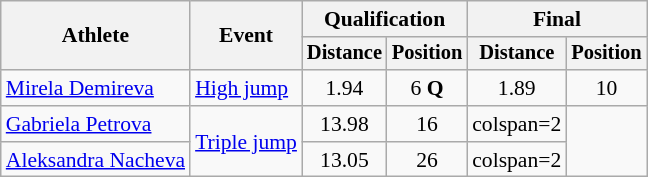<table class=wikitable style=font-size:90%>
<tr>
<th rowspan=2>Athlete</th>
<th rowspan=2>Event</th>
<th colspan=2>Qualification</th>
<th colspan=2>Final</th>
</tr>
<tr style=font-size:95%>
<th>Distance</th>
<th>Position</th>
<th>Distance</th>
<th>Position</th>
</tr>
<tr align=center>
<td align=left><a href='#'>Mirela Demireva</a></td>
<td align=left><a href='#'>High jump</a></td>
<td>1.94</td>
<td>6 <strong>Q</strong></td>
<td>1.89</td>
<td>10</td>
</tr>
<tr align=center>
<td align=left><a href='#'>Gabriela Petrova</a></td>
<td align=left rowspan=2><a href='#'>Triple jump</a></td>
<td>13.98</td>
<td>16</td>
<td>colspan=2 </td>
</tr>
<tr align=center>
<td align=left><a href='#'>Aleksandra Nacheva</a></td>
<td>13.05</td>
<td>26</td>
<td>colspan=2 </td>
</tr>
</table>
